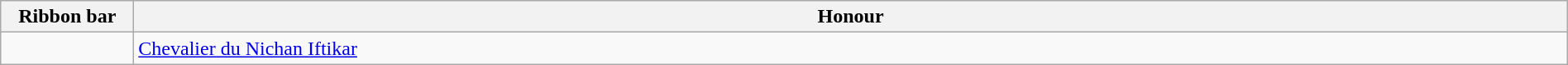<table class="wikitable"  style="width: 100%">
<tr>
<th style="width:100px;">Ribbon bar</th>
<th>Honour</th>
</tr>
<tr>
<td></td>
<td><a href='#'>Chevalier du Nichan Iftikar</a></td>
</tr>
</table>
